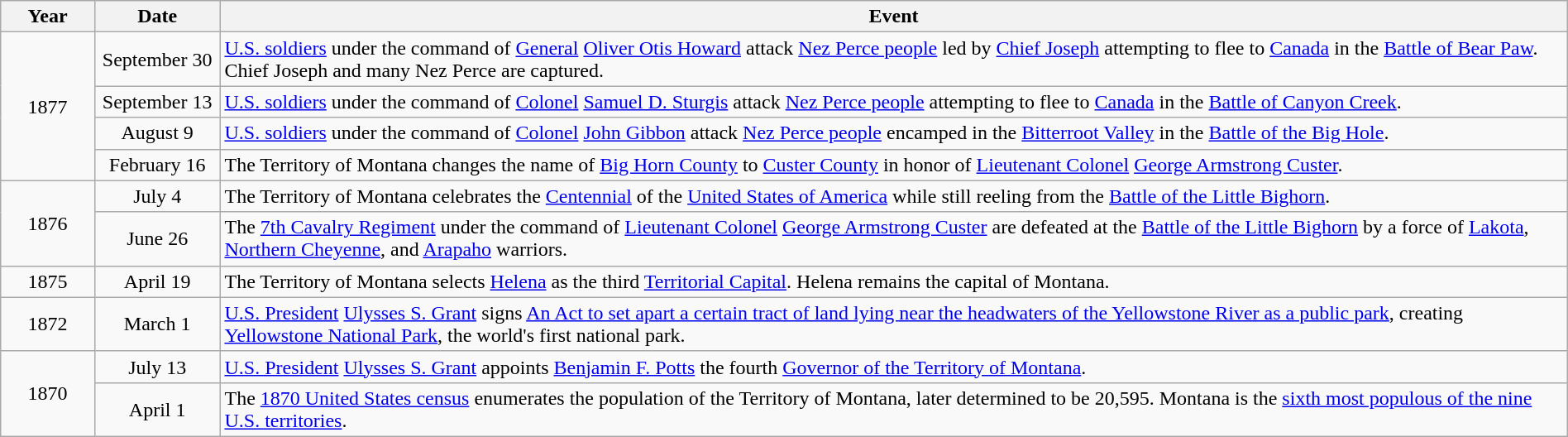<table class="wikitable" style="width:100%;">
<tr>
<th style="width:6%">Year</th>
<th style="width:8%">Date</th>
<th style="width:86%">Event</th>
</tr>
<tr>
<td align=center rowspan=4>1877</td>
<td align=center>September 30</td>
<td><a href='#'>U.S. soldiers</a> under the command of <a href='#'>General</a> <a href='#'>Oliver Otis Howard</a> attack <a href='#'>Nez Perce people</a> led by <a href='#'>Chief Joseph</a> attempting to flee to <a href='#'>Canada</a> in the <a href='#'>Battle of Bear Paw</a>. Chief Joseph and many Nez Perce are captured.</td>
</tr>
<tr>
<td align=center>September 13</td>
<td><a href='#'>U.S. soldiers</a> under the command of <a href='#'>Colonel</a> <a href='#'>Samuel D. Sturgis</a> attack <a href='#'>Nez Perce people</a> attempting to flee to <a href='#'>Canada</a> in the <a href='#'>Battle of Canyon Creek</a>.</td>
</tr>
<tr>
<td align=center>August 9</td>
<td><a href='#'>U.S. soldiers</a> under the command of <a href='#'>Colonel</a> <a href='#'>John Gibbon</a> attack <a href='#'>Nez Perce people</a> encamped in the <a href='#'>Bitterroot Valley</a> in the <a href='#'>Battle of the Big Hole</a>.</td>
</tr>
<tr>
<td align=center>February 16</td>
<td>The Territory of Montana changes the name of <a href='#'>Big Horn County</a> to <a href='#'>Custer County</a> in honor of <a href='#'>Lieutenant Colonel</a> <a href='#'>George Armstrong Custer</a>.</td>
</tr>
<tr>
<td align=center rowspan=2>1876</td>
<td align=center>July 4</td>
<td>The Territory of Montana celebrates the <a href='#'>Centennial</a> of the <a href='#'>United States of America</a> while still reeling from the <a href='#'>Battle of the Little Bighorn</a>.</td>
</tr>
<tr>
<td align=center>June 26</td>
<td>The <a href='#'>7th Cavalry Regiment</a> under the command of <a href='#'>Lieutenant Colonel</a> <a href='#'>George Armstrong Custer</a> are defeated at the <a href='#'>Battle of the Little Bighorn</a> by a force of <a href='#'>Lakota</a>, <a href='#'>Northern Cheyenne</a>, and <a href='#'>Arapaho</a> warriors.</td>
</tr>
<tr>
<td align=center rowspan=1>1875</td>
<td align=center>April 19</td>
<td>The Territory of Montana selects <a href='#'>Helena</a> as the third <a href='#'>Territorial Capital</a>.  Helena remains the capital of Montana.</td>
</tr>
<tr>
<td align=center rowspan=1>1872</td>
<td align=center>March 1</td>
<td><a href='#'>U.S. President</a> <a href='#'>Ulysses S. Grant</a> signs <a href='#'>An Act to set apart a certain tract of land lying near the headwaters of the Yellowstone River as a public park</a>, creating <a href='#'>Yellowstone National Park</a>, the world's first national park.</td>
</tr>
<tr>
<td align=center rowspan=2>1870</td>
<td align=center>July 13</td>
<td><a href='#'>U.S. President</a> <a href='#'>Ulysses S. Grant</a> appoints <a href='#'>Benjamin F. Potts</a> the fourth <a href='#'>Governor of the Territory of Montana</a>.</td>
</tr>
<tr>
<td align=center>April 1</td>
<td>The <a href='#'>1870 United States census</a> enumerates the population of the Territory of Montana, later determined to be 20,595. Montana is the <a href='#'>sixth most populous of the nine U.S. territories</a>.</td>
</tr>
</table>
